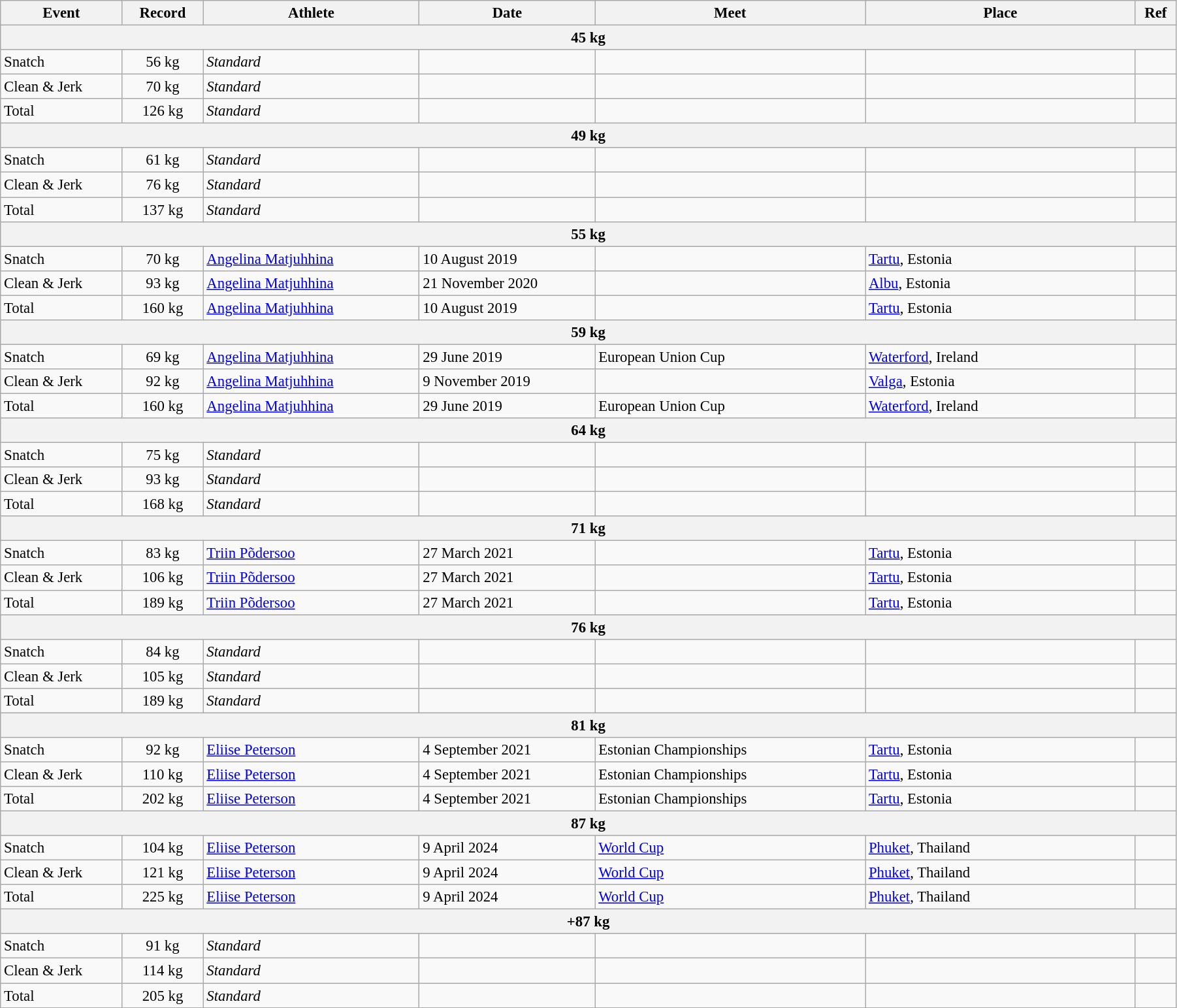<table class="wikitable" style="font-size:95%; width: 95%;">
<tr>
<th width=9%>Event</th>
<th width=6%>Record</th>
<th width=16%>Athlete</th>
<th width=13%>Date</th>
<th width=20%>Meet</th>
<th width=20%>Place</th>
<th width=3%>Ref</th>
</tr>
<tr bgcolor="#DDDDDD">
<th colspan="7">45 kg</th>
</tr>
<tr>
<td>Snatch</td>
<td align="center">56 kg</td>
<td><em>Standard</em></td>
<td></td>
<td></td>
<td></td>
<td></td>
</tr>
<tr>
<td>Clean & Jerk</td>
<td align="center">70 kg</td>
<td><em>Standard</em></td>
<td></td>
<td></td>
<td></td>
<td></td>
</tr>
<tr>
<td>Total</td>
<td align="center">126 kg</td>
<td><em>Standard</em></td>
<td></td>
<td></td>
<td></td>
<td></td>
</tr>
<tr bgcolor="#DDDDDD">
<th colspan="7">49 kg</th>
</tr>
<tr>
<td>Snatch</td>
<td align="center">61 kg</td>
<td><em>Standard</em></td>
<td></td>
<td></td>
<td></td>
<td></td>
</tr>
<tr>
<td>Clean & Jerk</td>
<td align="center">76 kg</td>
<td><em>Standard</em></td>
<td></td>
<td></td>
<td></td>
<td></td>
</tr>
<tr>
<td>Total</td>
<td align="center">137 kg</td>
<td><em>Standard</em></td>
<td></td>
<td></td>
<td></td>
<td></td>
</tr>
<tr bgcolor="#DDDDDD">
<th colspan="7">55 kg</th>
</tr>
<tr>
<td>Snatch</td>
<td align="center">70 kg</td>
<td><a href='#'>Angelina Matjuhhina</a></td>
<td>10 August 2019</td>
<td></td>
<td><a href='#'>Tartu</a>, Estonia</td>
<td></td>
</tr>
<tr>
<td>Clean & Jerk</td>
<td align="center">93 kg</td>
<td><a href='#'>Angelina Matjuhhina</a></td>
<td>21 November 2020</td>
<td></td>
<td><a href='#'>Albu</a>, Estonia</td>
<td></td>
</tr>
<tr>
<td>Total</td>
<td align="center">160 kg</td>
<td><a href='#'>Angelina Matjuhhina</a></td>
<td>10 August 2019</td>
<td></td>
<td><a href='#'>Tartu</a>, Estonia</td>
<td></td>
</tr>
<tr bgcolor="#DDDDDD">
<th colspan="7">59 kg</th>
</tr>
<tr>
<td>Snatch</td>
<td align="center">69 kg</td>
<td><a href='#'>Angelina Matjuhhina</a></td>
<td>29 June 2019</td>
<td>European Union Cup</td>
<td><a href='#'>Waterford</a>, Ireland</td>
<td></td>
</tr>
<tr>
<td>Clean & Jerk</td>
<td align="center">92 kg</td>
<td><a href='#'>Angelina Matjuhhina</a></td>
<td>9 November 2019</td>
<td></td>
<td><a href='#'>Valga</a>, Estonia</td>
<td></td>
</tr>
<tr>
<td>Total</td>
<td align="center">160 kg</td>
<td><a href='#'>Angelina Matjuhhina</a></td>
<td>29 June 2019</td>
<td>European Union Cup</td>
<td><a href='#'>Waterford</a>, Ireland</td>
<td></td>
</tr>
<tr bgcolor="#DDDDDD">
<th colspan="7">64 kg</th>
</tr>
<tr>
<td>Snatch</td>
<td align="center">75 kg</td>
<td><em>Standard</em></td>
<td></td>
<td></td>
<td></td>
<td></td>
</tr>
<tr>
<td>Clean & Jerk</td>
<td align="center">93 kg</td>
<td><em>Standard</em></td>
<td></td>
<td></td>
<td></td>
<td></td>
</tr>
<tr>
<td>Total</td>
<td align="center">168 kg</td>
<td><em>Standard</em></td>
<td></td>
<td></td>
<td></td>
<td></td>
</tr>
<tr bgcolor="#DDDDDD">
<th colspan="7">71 kg</th>
</tr>
<tr>
<td>Snatch</td>
<td align="center">83 kg</td>
<td><a href='#'>Triin Põdersoo</a></td>
<td>27 March 2021</td>
<td></td>
<td><a href='#'>Tartu</a>, Estonia</td>
<td></td>
</tr>
<tr>
<td>Clean & Jerk</td>
<td align="center">106 kg</td>
<td><a href='#'>Triin Põdersoo</a></td>
<td>27 March 2021</td>
<td></td>
<td><a href='#'>Tartu</a>, Estonia</td>
<td></td>
</tr>
<tr>
<td>Total</td>
<td align="center">189 kg</td>
<td><a href='#'>Triin Põdersoo</a></td>
<td>27 March 2021</td>
<td></td>
<td><a href='#'>Tartu</a>, Estonia</td>
<td></td>
</tr>
<tr bgcolor="#DDDDDD">
<th colspan="7">76 kg</th>
</tr>
<tr>
<td>Snatch</td>
<td align="center">84 kg</td>
<td><em>Standard</em></td>
<td></td>
<td></td>
<td></td>
<td></td>
</tr>
<tr>
<td>Clean & Jerk</td>
<td align="center">105 kg</td>
<td><em>Standard</em></td>
<td></td>
<td></td>
<td></td>
<td></td>
</tr>
<tr>
<td>Total</td>
<td align="center">189 kg</td>
<td><em>Standard</em></td>
<td></td>
<td></td>
<td></td>
<td></td>
</tr>
<tr bgcolor="#DDDDDD">
<th colspan="7">81 kg</th>
</tr>
<tr>
<td>Snatch</td>
<td align="center">92 kg</td>
<td><a href='#'>Eliise Peterson</a></td>
<td>4 September 2021</td>
<td>Estonian Championships</td>
<td><a href='#'>Tartu</a>, Estonia</td>
<td></td>
</tr>
<tr>
<td>Clean & Jerk</td>
<td align="center">110 kg</td>
<td><a href='#'>Eliise Peterson</a></td>
<td>4 September 2021</td>
<td>Estonian Championships</td>
<td><a href='#'>Tartu</a>, Estonia</td>
<td></td>
</tr>
<tr>
<td>Total</td>
<td align="center">202 kg</td>
<td><a href='#'>Eliise Peterson</a></td>
<td>4 September 2021</td>
<td>Estonian Championships</td>
<td><a href='#'>Tartu</a>, Estonia</td>
<td></td>
</tr>
<tr bgcolor="#DDDDDD">
<th colspan="7">87 kg</th>
</tr>
<tr>
<td>Snatch</td>
<td align="center">104 kg</td>
<td><a href='#'>Eliise Peterson</a></td>
<td>9 April 2024</td>
<td><a href='#'>World Cup</a></td>
<td><a href='#'>Phuket</a>, Thailand</td>
<td></td>
</tr>
<tr>
<td>Clean & Jerk</td>
<td align="center">121 kg</td>
<td><a href='#'>Eliise Peterson</a></td>
<td>9 April 2024</td>
<td><a href='#'>World Cup</a></td>
<td><a href='#'>Phuket</a>, Thailand</td>
<td></td>
</tr>
<tr>
<td>Total</td>
<td align="center">225 kg</td>
<td><a href='#'>Eliise Peterson</a></td>
<td>9 April 2024</td>
<td><a href='#'>World Cup</a></td>
<td><a href='#'>Phuket</a>, Thailand</td>
<td></td>
</tr>
<tr bgcolor="#DDDDDD">
<th colspan="7">+87 kg</th>
</tr>
<tr>
<td>Snatch</td>
<td align="center">91 kg</td>
<td><em>Standard</em></td>
<td></td>
<td></td>
<td></td>
<td></td>
</tr>
<tr>
<td>Clean & Jerk</td>
<td align="center">114 kg</td>
<td><em>Standard</em></td>
<td></td>
<td></td>
<td></td>
<td></td>
</tr>
<tr>
<td>Total</td>
<td align="center">205 kg</td>
<td><em>Standard</em></td>
<td></td>
<td></td>
<td></td>
<td></td>
</tr>
</table>
